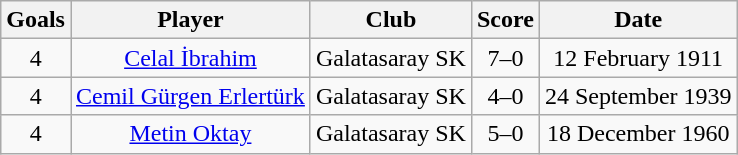<table class="wikitable" border="1">
<tr>
<th>Goals</th>
<th>Player</th>
<th>Club</th>
<th>Score</th>
<th>Date</th>
</tr>
<tr>
<td align="center">4</td>
<td align="center"><a href='#'>Celal İbrahim</a></td>
<td align="center">Galatasaray SK</td>
<td align="center">7–0</td>
<td align="center">12 February 1911</td>
</tr>
<tr>
<td align="center">4</td>
<td align="center"><a href='#'>Cemil Gürgen Erlertürk</a></td>
<td align="center">Galatasaray SK</td>
<td align="center">4–0</td>
<td align="center">24 September 1939</td>
</tr>
<tr>
<td align="center">4</td>
<td align="center"><a href='#'>Metin Oktay</a></td>
<td align="center">Galatasaray SK</td>
<td align="center">5–0</td>
<td align="center">18 December 1960</td>
</tr>
</table>
